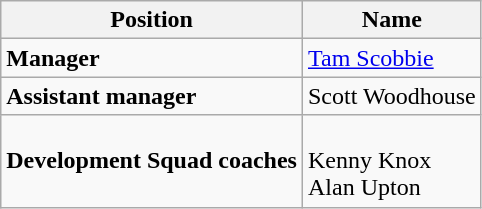<table class="wikitable" border="1">
<tr>
<th>Position</th>
<th>Name</th>
</tr>
<tr>
<td><strong>Manager</strong></td>
<td><a href='#'>Tam Scobbie</a></td>
</tr>
<tr>
<td><strong>Assistant manager</strong></td>
<td>Scott Woodhouse</td>
</tr>
<tr>
<td><strong>Development Squad coaches</strong></td>
<td><br>Kenny Knox<br>Alan Upton</td>
</tr>
</table>
